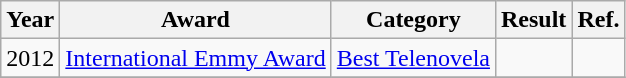<table class="wikitable">
<tr>
<th>Year</th>
<th>Award</th>
<th>Category</th>
<th>Result</th>
<th>Ref.</th>
</tr>
<tr>
<td>2012</td>
<td><a href='#'>International Emmy Award</a></td>
<td><a href='#'>Best Telenovela</a></td>
<td></td>
<td></td>
</tr>
<tr>
</tr>
</table>
